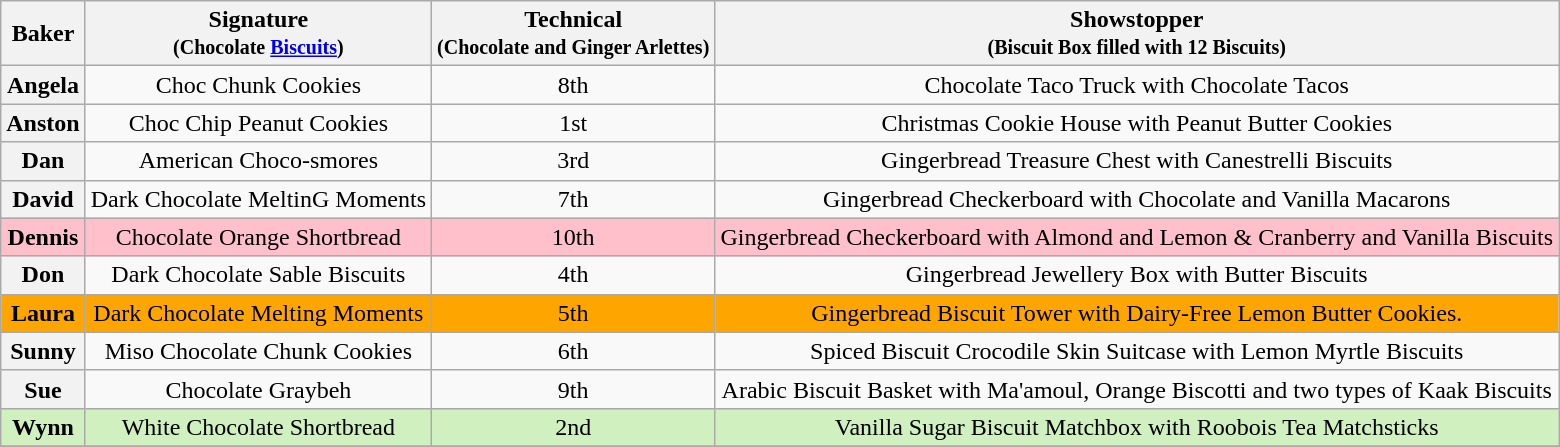<table class="wikitable sortable" style="text-align:center">
<tr>
<th>Baker</th>
<th class="unsortable">Signature<br><small>(Chocolate <a href='#'>Biscuits</a>)</small></th>
<th>Technical<br><small>(Chocolate and Ginger Arlettes)</small></th>
<th class="unsortable">Showstopper<br><small>(Biscuit Box filled with 12 Biscuits)</small></th>
</tr>
<tr>
<th>Angela</th>
<td>Choc Chunk Cookies</td>
<td>8th</td>
<td>Chocolate Taco Truck with Chocolate Tacos</td>
</tr>
<tr>
<th>Anston</th>
<td>Choc Chip Peanut Cookies</td>
<td>1st</td>
<td>Christmas Cookie House with Peanut Butter Cookies</td>
</tr>
<tr>
<th>Dan</th>
<td>American Choco-smores</td>
<td>3rd</td>
<td>Gingerbread Treasure Chest with Canestrelli Biscuits</td>
</tr>
<tr>
<th>David</th>
<td>Dark Chocolate MeltinG Moments</td>
<td>7th</td>
<td>Gingerbread Checkerboard with Chocolate and Vanilla Macarons</td>
</tr>
<tr style="background:Pink;">
<th style="background:Pink;">Dennis</th>
<td>Chocolate Orange Shortbread</td>
<td>10th</td>
<td>Gingerbread Checkerboard with Almond and Lemon & Cranberry and Vanilla Biscuits</td>
</tr>
<tr>
<th>Don</th>
<td>Dark Chocolate Sable Biscuits</td>
<td>4th</td>
<td>Gingerbread Jewellery Box with Butter Biscuits</td>
</tr>
<tr style="background:Orange;">
<th style="background:Orange;">Laura</th>
<td>Dark Chocolate Melting Moments</td>
<td>5th</td>
<td>Gingerbread Biscuit Tower with Dairy-Free Lemon Butter Cookies.</td>
</tr>
<tr>
<th>Sunny</th>
<td>Miso Chocolate Chunk Cookies</td>
<td>6th</td>
<td>Spiced Biscuit Crocodile Skin Suitcase with Lemon Myrtle Biscuits</td>
</tr>
<tr>
<th>Sue</th>
<td>Chocolate Graybeh</td>
<td>9th</td>
<td>Arabic Biscuit Basket with Ma'amoul, Orange Biscotti and two types of Kaak Biscuits</td>
</tr>
<tr style="background:#d0f0c0;">
<th style="background:#d0f0c0;">Wynn</th>
<td>White Chocolate Shortbread</td>
<td>2nd</td>
<td>Vanilla Sugar Biscuit Matchbox with Roobois Tea Matchsticks</td>
</tr>
<tr>
</tr>
</table>
